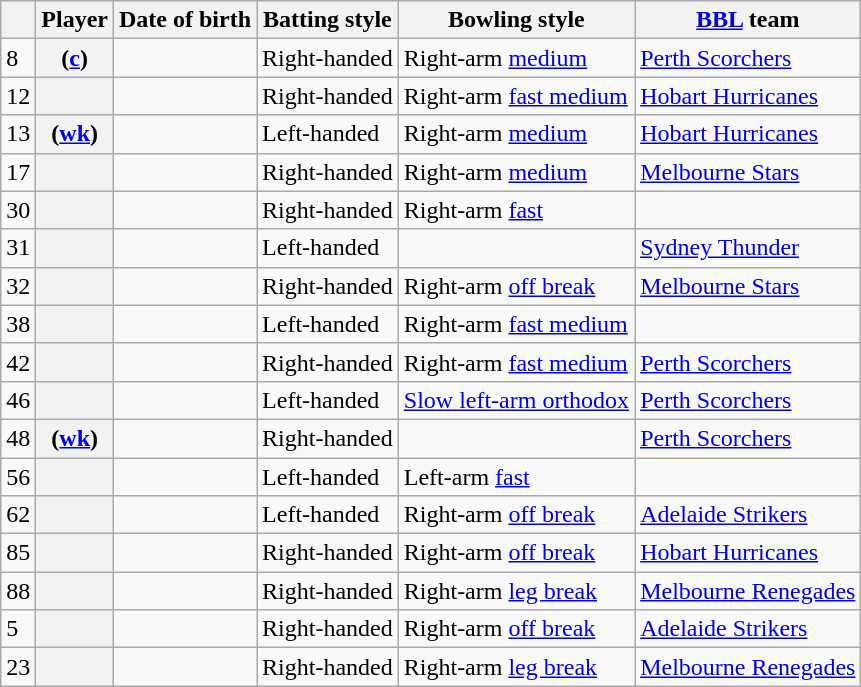<table class="wikitable sortable plainrowheaders">
<tr>
<th scope=col></th>
<th scope=col>Player</th>
<th scope=col>Date of birth</th>
<th scope=col>Batting style</th>
<th scope=col>Bowling style</th>
<th scope=col><a href='#'>BBL</a> team</th>
</tr>
<tr>
<td>8</td>
<th scope=row> (<a href='#'>c</a>)</th>
<td></td>
<td>Right-handed</td>
<td>Right-arm <a href='#'>medium</a></td>
<td><a href='#'>Perth Scorchers</a></td>
</tr>
<tr>
<td>12</td>
<th scope=row></th>
<td></td>
<td>Right-handed</td>
<td>Right-arm <a href='#'>fast medium</a></td>
<td><a href='#'>Hobart Hurricanes</a></td>
</tr>
<tr>
<td>13</td>
<th scope=row> (<a href='#'>wk</a>)</th>
<td></td>
<td>Left-handed</td>
<td>Right-arm <a href='#'>medium</a></td>
<td><a href='#'>Hobart Hurricanes</a></td>
</tr>
<tr>
<td>17</td>
<th scope=row></th>
<td></td>
<td>Right-handed</td>
<td>Right-arm <a href='#'>medium</a></td>
<td><a href='#'>Melbourne Stars</a></td>
</tr>
<tr>
<td>30</td>
<th scope=row></th>
<td></td>
<td>Right-handed</td>
<td>Right-arm <a href='#'>fast</a></td>
<td></td>
</tr>
<tr>
<td>31</td>
<th scope=row></th>
<td></td>
<td>Left-handed</td>
<td></td>
<td><a href='#'>Sydney Thunder</a></td>
</tr>
<tr>
<td>32</td>
<th scope=row></th>
<td></td>
<td>Right-handed</td>
<td>Right-arm <a href='#'>off break</a></td>
<td><a href='#'>Melbourne Stars</a></td>
</tr>
<tr>
<td>38</td>
<th scope=row></th>
<td></td>
<td>Left-handed</td>
<td>Right-arm <a href='#'>fast medium</a></td>
<td></td>
</tr>
<tr>
<td>42</td>
<th scope=row></th>
<td></td>
<td>Right-handed</td>
<td>Right-arm <a href='#'>fast medium</a></td>
<td><a href='#'>Perth Scorchers</a></td>
</tr>
<tr>
<td>46</td>
<th scope=row></th>
<td></td>
<td>Left-handed</td>
<td><a href='#'>Slow left-arm orthodox</a></td>
<td><a href='#'>Perth Scorchers</a></td>
</tr>
<tr>
<td>48</td>
<th scope=row> (<a href='#'>wk</a>)</th>
<td></td>
<td>Right-handed</td>
<td></td>
<td><a href='#'>Perth Scorchers</a></td>
</tr>
<tr>
<td>56</td>
<th scope=row></th>
<td></td>
<td>Left-handed</td>
<td>Left-arm <a href='#'>fast</a></td>
<td></td>
</tr>
<tr>
<td>62</td>
<th scope=row></th>
<td></td>
<td>Left-handed</td>
<td>Right-arm <a href='#'>off break</a></td>
<td><a href='#'>Adelaide Strikers</a></td>
</tr>
<tr>
<td>85</td>
<th scope=row></th>
<td></td>
<td>Right-handed</td>
<td>Right-arm <a href='#'>off break</a></td>
<td><a href='#'>Hobart Hurricanes</a></td>
</tr>
<tr>
<td>88</td>
<th scope=row></th>
<td></td>
<td>Right-handed</td>
<td>Right-arm <a href='#'>leg break</a></td>
<td><a href='#'>Melbourne Renegades</a></td>
</tr>
<tr>
<td>5</td>
<th scope=row></th>
<td></td>
<td>Right-handed</td>
<td>Right-arm <a href='#'>off break</a></td>
<td><a href='#'>Adelaide Strikers</a></td>
</tr>
<tr>
<td>23</td>
<th scope=row></th>
<td></td>
<td>Right-handed</td>
<td>Right-arm <a href='#'>leg break</a></td>
<td><a href='#'>Melbourne Renegades</a></td>
</tr>
</table>
